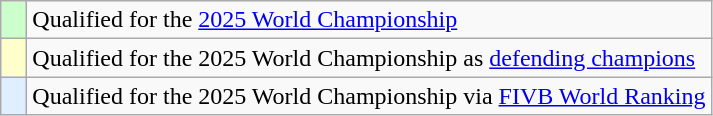<table class="wikitable"style="text-align:left">
<tr>
<td width=10px bgcolor=#ccffcc></td>
<td>Qualified for the <a href='#'>2025 World Championship</a></td>
</tr>
<tr>
<td width=10px bgcolor=#ffffcc></td>
<td>Qualified for the 2025 World Championship as <a href='#'>defending champions</a></td>
</tr>
<tr>
<td width=10px bgcolor=#dfefff></td>
<td>Qualified for the 2025 World Championship via <a href='#'>FIVB World Ranking</a></td>
</tr>
</table>
